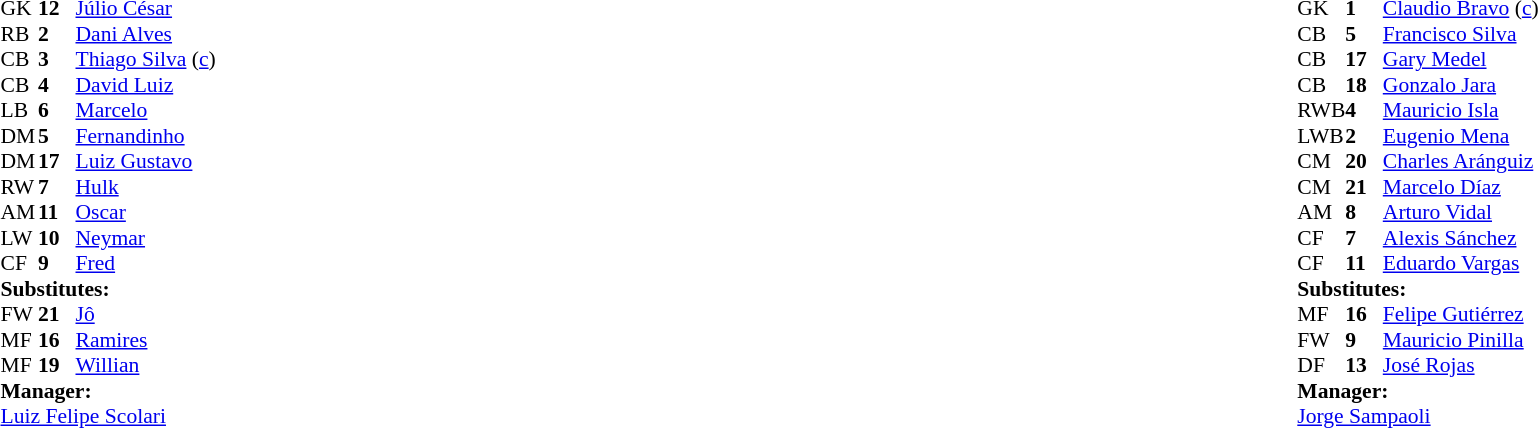<table width="100%">
<tr>
<td valign="top" width="40%"><br><table style="font-size:90%" cellspacing="0" cellpadding="0">
<tr>
<th width=25></th>
<th width=25></th>
</tr>
<tr>
<td>GK</td>
<td><strong>12</strong></td>
<td><a href='#'>Júlio César</a></td>
</tr>
<tr>
<td>RB</td>
<td><strong>2</strong></td>
<td><a href='#'>Dani Alves</a></td>
<td></td>
</tr>
<tr>
<td>CB</td>
<td><strong>3</strong></td>
<td><a href='#'>Thiago Silva</a> (<a href='#'>c</a>)</td>
</tr>
<tr>
<td>CB</td>
<td><strong>4</strong></td>
<td><a href='#'>David Luiz</a></td>
</tr>
<tr>
<td>LB</td>
<td><strong>6</strong></td>
<td><a href='#'>Marcelo</a></td>
</tr>
<tr>
<td>DM</td>
<td><strong>5</strong></td>
<td><a href='#'>Fernandinho</a></td>
<td></td>
<td></td>
</tr>
<tr>
<td>DM</td>
<td><strong>17</strong></td>
<td><a href='#'>Luiz Gustavo</a></td>
<td></td>
</tr>
<tr>
<td>RW</td>
<td><strong>7</strong></td>
<td><a href='#'>Hulk</a></td>
<td></td>
</tr>
<tr>
<td>AM</td>
<td><strong>11</strong></td>
<td><a href='#'>Oscar</a></td>
<td></td>
<td></td>
</tr>
<tr>
<td>LW</td>
<td><strong>10</strong></td>
<td><a href='#'>Neymar</a></td>
</tr>
<tr>
<td>CF</td>
<td><strong>9</strong></td>
<td><a href='#'>Fred</a></td>
<td></td>
<td></td>
</tr>
<tr>
<td colspan=3><strong>Substitutes:</strong></td>
</tr>
<tr>
<td>FW</td>
<td><strong>21</strong></td>
<td><a href='#'>Jô</a></td>
<td></td>
<td></td>
</tr>
<tr>
<td>MF</td>
<td><strong>16</strong></td>
<td><a href='#'>Ramires</a></td>
<td></td>
<td></td>
</tr>
<tr>
<td>MF</td>
<td><strong>19</strong></td>
<td><a href='#'>Willian</a></td>
<td></td>
<td></td>
</tr>
<tr>
<td colspan=3><strong>Manager:</strong></td>
</tr>
<tr>
<td colspan=3><a href='#'>Luiz Felipe Scolari</a></td>
</tr>
</table>
</td>
<td valign="top"></td>
<td valign="top" width="50%"><br><table style="font-size:90%;margin:auto" cellspacing="0" cellpadding="0">
<tr>
<th width=25></th>
<th width=25></th>
</tr>
<tr>
<td>GK</td>
<td><strong>1</strong></td>
<td><a href='#'>Claudio Bravo</a> (<a href='#'>c</a>)</td>
</tr>
<tr>
<td>CB</td>
<td><strong>5</strong></td>
<td><a href='#'>Francisco Silva</a></td>
<td></td>
</tr>
<tr>
<td>CB</td>
<td><strong>17</strong></td>
<td><a href='#'>Gary Medel</a></td>
<td></td>
<td></td>
</tr>
<tr>
<td>CB</td>
<td><strong>18</strong></td>
<td><a href='#'>Gonzalo Jara</a></td>
</tr>
<tr>
<td>RWB</td>
<td><strong>4</strong></td>
<td><a href='#'>Mauricio Isla</a></td>
</tr>
<tr>
<td>LWB</td>
<td><strong>2</strong></td>
<td><a href='#'>Eugenio Mena</a></td>
<td></td>
</tr>
<tr>
<td>CM</td>
<td><strong>20</strong></td>
<td><a href='#'>Charles Aránguiz</a></td>
</tr>
<tr>
<td>CM</td>
<td><strong>21</strong></td>
<td><a href='#'>Marcelo Díaz</a></td>
</tr>
<tr>
<td>AM</td>
<td><strong>8</strong></td>
<td><a href='#'>Arturo Vidal</a></td>
<td></td>
<td></td>
</tr>
<tr>
<td>CF</td>
<td><strong>7</strong></td>
<td><a href='#'>Alexis Sánchez</a></td>
</tr>
<tr>
<td>CF</td>
<td><strong>11</strong></td>
<td><a href='#'>Eduardo Vargas</a></td>
<td></td>
<td></td>
</tr>
<tr>
<td colspan=3><strong>Substitutes:</strong></td>
</tr>
<tr>
<td>MF</td>
<td><strong>16</strong></td>
<td><a href='#'>Felipe Gutiérrez</a></td>
<td></td>
<td></td>
</tr>
<tr>
<td>FW</td>
<td><strong>9</strong></td>
<td><a href='#'>Mauricio Pinilla</a></td>
<td></td>
<td></td>
</tr>
<tr>
<td>DF</td>
<td><strong>13</strong></td>
<td><a href='#'>José Rojas</a></td>
<td></td>
<td></td>
</tr>
<tr>
<td colspan=3><strong>Manager:</strong></td>
</tr>
<tr>
<td colspan=3> <a href='#'>Jorge Sampaoli</a></td>
</tr>
</table>
</td>
</tr>
</table>
